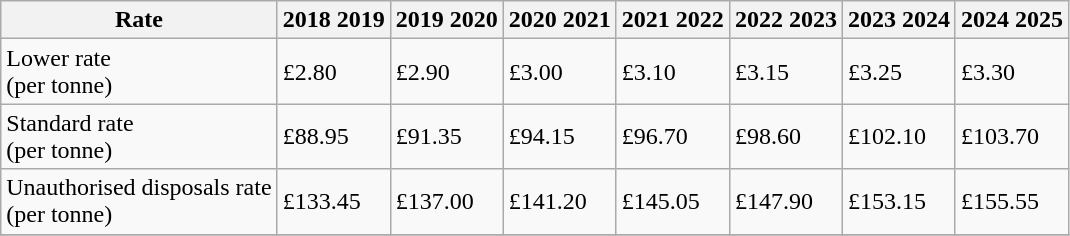<table class="wikitable">
<tr>
<th>Rate</th>
<th>2018  2019</th>
<th>2019  2020</th>
<th>2020  2021</th>
<th>2021  2022</th>
<th>2022  2023</th>
<th>2023  2024</th>
<th>2024  2025</th>
</tr>
<tr>
<td>Lower rate<br>(per tonne)</td>
<td>£2.80</td>
<td>£2.90</td>
<td>£3.00</td>
<td>£3.10</td>
<td>£3.15</td>
<td>£3.25</td>
<td>£3.30</td>
</tr>
<tr>
<td>Standard rate<br>(per tonne)</td>
<td>£88.95</td>
<td>£91.35</td>
<td>£94.15</td>
<td>£96.70</td>
<td>£98.60</td>
<td>£102.10</td>
<td>£103.70</td>
</tr>
<tr>
<td>Unauthorised disposals rate<br>(per tonne)</td>
<td>£133.45</td>
<td>£137.00</td>
<td>£141.20</td>
<td>£145.05</td>
<td>£147.90</td>
<td>£153.15</td>
<td>£155.55</td>
</tr>
<tr>
</tr>
</table>
